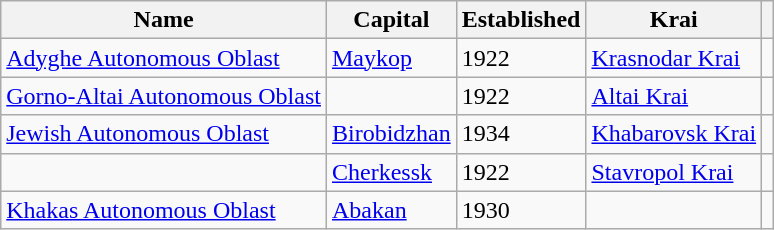<table class="wikitable sortable">
<tr>
<th>Name</th>
<th>Capital</th>
<th>Established</th>
<th>Krai</th>
<th> </th>
</tr>
<tr>
<td><a href='#'>Adyghe Autonomous Oblast</a></td>
<td><a href='#'>Maykop</a></td>
<td>1922</td>
<td><a href='#'>Krasnodar Krai</a></td>
<td></td>
</tr>
<tr>
<td><a href='#'>Gorno-Altai Autonomous Oblast</a></td>
<td></td>
<td>1922</td>
<td><a href='#'>Altai Krai</a></td>
<td></td>
</tr>
<tr>
<td><a href='#'>Jewish Autonomous Oblast</a></td>
<td><a href='#'>Birobidzhan</a></td>
<td>1934</td>
<td><a href='#'>Khabarovsk Krai</a></td>
<td></td>
</tr>
<tr>
<td></td>
<td><a href='#'>Cherkessk</a></td>
<td>1922</td>
<td><a href='#'>Stavropol Krai</a></td>
<td></td>
</tr>
<tr>
<td><a href='#'>Khakas Autonomous Oblast</a></td>
<td><a href='#'>Abakan</a></td>
<td>1930</td>
<td></td>
<td></td>
</tr>
</table>
